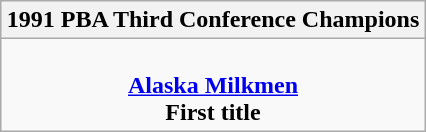<table class=wikitable style="text-align:center; margin:auto">
<tr>
<th>1991 PBA Third Conference Champions</th>
</tr>
<tr>
<td><br> <strong><a href='#'>Alaska Milkmen</a></strong> <br> <strong>First title</strong></td>
</tr>
</table>
